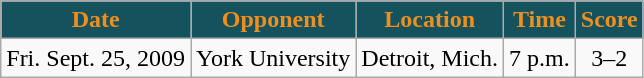<table class="wikitable" style="text-align:center">
<tr style="text-align:center; background:#14535d; color:#ef8f1f;">
<td><strong>Date</strong></td>
<td><strong>Opponent</strong></td>
<td><strong>Location</strong></td>
<td><strong>Time</strong></td>
<td><strong>Score</strong></td>
</tr>
<tr style="text-align:center;" bgcolor="">
<td>Fri. Sept. 25, 2009</td>
<td>York University</td>
<td>Detroit, Mich.</td>
<td>7 p.m.</td>
<td>3–2</td>
</tr>
</table>
